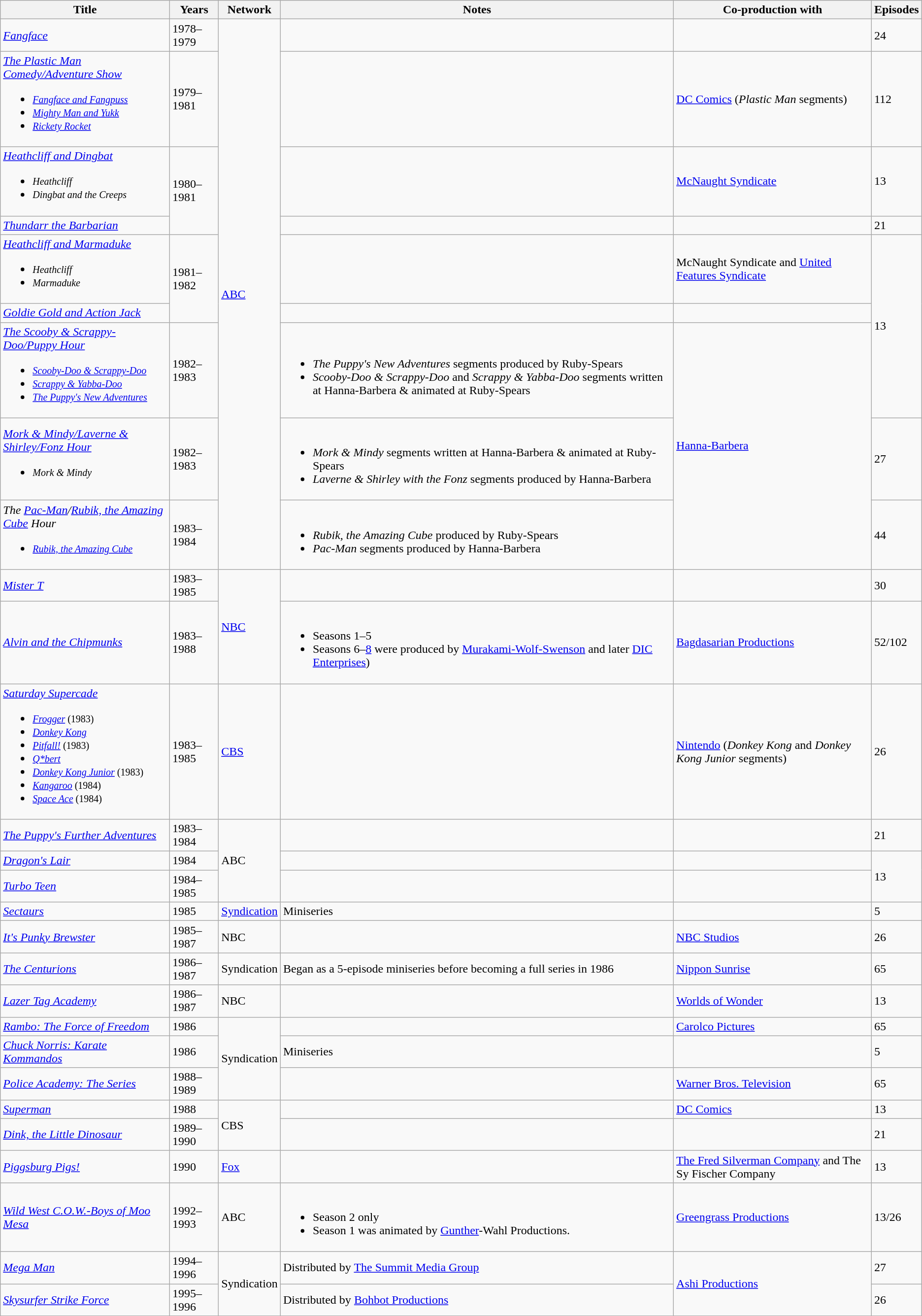<table class="wikitable sortable">
<tr>
<th>Title</th>
<th>Years</th>
<th>Network</th>
<th>Notes</th>
<th>Co-production with</th>
<th>Episodes</th>
</tr>
<tr>
<td><em><a href='#'>Fangface</a></em></td>
<td>1978–1979</td>
<td rowspan="9"><a href='#'>ABC</a></td>
<td></td>
<td></td>
<td>24</td>
</tr>
<tr>
<td><em><a href='#'>The Plastic Man Comedy/Adventure Show</a></em><br><ul><li><small><em><a href='#'>Fangface and Fangpuss</a></em></small></li><li><small><em><a href='#'>Mighty Man and Yukk</a></em></small></li><li><small><em><a href='#'>Rickety Rocket</a></em></small></li></ul></td>
<td>1979–1981</td>
<td></td>
<td><a href='#'>DC Comics</a> (<em>Plastic Man</em> segments)</td>
<td>112</td>
</tr>
<tr>
<td><em><a href='#'>Heathcliff and Dingbat</a></em><br><ul><li><small><em>Heathcliff</em></small></li><li><small><em>Dingbat and the Creeps</em></small></li></ul></td>
<td rowspan="2">1980–1981</td>
<td></td>
<td><a href='#'>McNaught Syndicate</a></td>
<td>13</td>
</tr>
<tr>
<td><em><a href='#'>Thundarr the Barbarian</a></em></td>
<td></td>
<td></td>
<td>21</td>
</tr>
<tr>
<td><em><a href='#'>Heathcliff and Marmaduke</a></em><br><ul><li><small><em>Heathcliff</em></small></li><li><small><em>Marmaduke</em></small></li></ul></td>
<td rowspan="2">1981–1982</td>
<td></td>
<td>McNaught Syndicate and <a href='#'>United Features Syndicate</a></td>
<td rowspan="3">13</td>
</tr>
<tr>
<td><em><a href='#'>Goldie Gold and Action Jack</a></em></td>
<td></td>
<td></td>
</tr>
<tr>
<td><em><a href='#'>The Scooby & Scrappy-Doo/Puppy Hour</a></em><br><ul><li><small><em><a href='#'>Scooby-Doo & Scrappy-Doo</a></em></small></li><li><small><em><a href='#'>Scrappy & Yabba-Doo</a></em></small></li><li><small><em><a href='#'>The Puppy's New Adventures</a></em> </small></li></ul></td>
<td>1982–1983</td>
<td><br><ul><li><em>The Puppy's New Adventures</em> segments produced by Ruby-Spears</li><li><em>Scooby-Doo & Scrappy-Doo</em> and <em>Scrappy & Yabba-Doo</em> segments written at Hanna-Barbera & animated at Ruby-Spears</li></ul></td>
<td rowspan="3"><a href='#'>Hanna-Barbera</a></td>
</tr>
<tr>
<td><em><a href='#'>Mork & Mindy/Laverne & Shirley/Fonz Hour</a></em><br><ul><li><small><em>Mork & Mindy</em></small></li></ul></td>
<td>1982–1983</td>
<td><br><ul><li><em>Mork & Mindy</em>  segments written at Hanna-Barbera & animated at Ruby-Spears</li><li><em>Laverne & Shirley with the Fonz</em> segments produced by Hanna-Barbera</li></ul></td>
<td>27</td>
</tr>
<tr>
<td><em>The <a href='#'>Pac-Man</a>/<a href='#'>Rubik, the Amazing Cube</a> Hour</em><br><ul><li><small><em><a href='#'>Rubik, the Amazing Cube</a></em></small></li></ul></td>
<td>1983–1984</td>
<td><br><ul><li><em>Rubik, the Amazing Cube</em> produced by Ruby-Spears</li><li><em>Pac-Man</em> segments produced by Hanna-Barbera</li></ul></td>
<td>44</td>
</tr>
<tr>
<td><em><a href='#'>Mister T</a></em></td>
<td>1983–1985</td>
<td rowspan="2"><a href='#'>NBC</a></td>
<td></td>
<td></td>
<td>30</td>
</tr>
<tr>
<td><em><a href='#'>Alvin and the Chipmunks</a></em></td>
<td>1983–1988</td>
<td><br><ul><li>Seasons 1–5</li><li>Seasons 6–<a href='#'>8</a> were produced by <a href='#'>Murakami-Wolf-Swenson</a> and later <a href='#'>DIC Enterprises</a>)</li></ul></td>
<td><a href='#'>Bagdasarian Productions</a></td>
<td>52/102</td>
</tr>
<tr>
<td><em><a href='#'>Saturday Supercade</a></em><br><ul><li><small><em><a href='#'>Frogger</a></em> (1983)</small></li><li><small><em><a href='#'>Donkey Kong</a></em></small></li><li><small><em><a href='#'>Pitfall!</a></em> (1983)</small></li><li><small><em><a href='#'>Q*bert</a></em></small></li><li><small><em><a href='#'>Donkey Kong Junior</a></em> (1983)</small></li><li><small><em><a href='#'>Kangaroo</a></em> (1984)</small></li><li><small><em><a href='#'>Space Ace</a></em> (1984)</small></li></ul></td>
<td>1983–1985</td>
<td><a href='#'>CBS</a></td>
<td></td>
<td><a href='#'>Nintendo</a> (<em>Donkey Kong</em> and <em>Donkey Kong Junior</em> segments)</td>
<td>26</td>
</tr>
<tr>
<td><em><a href='#'>The Puppy's Further Adventures</a></em></td>
<td>1983–1984</td>
<td rowspan="3">ABC</td>
<td></td>
<td></td>
<td>21</td>
</tr>
<tr>
<td><em><a href='#'>Dragon's Lair</a></em></td>
<td>1984</td>
<td></td>
<td></td>
<td rowspan="2">13</td>
</tr>
<tr>
<td><em><a href='#'>Turbo Teen</a></em></td>
<td>1984–1985</td>
<td></td>
<td></td>
</tr>
<tr>
<td><em><a href='#'>Sectaurs</a></em></td>
<td>1985</td>
<td><a href='#'>Syndication</a></td>
<td>Miniseries</td>
<td></td>
<td>5</td>
</tr>
<tr>
<td><em><a href='#'>It's Punky Brewster</a></em></td>
<td>1985–1987</td>
<td>NBC</td>
<td></td>
<td><a href='#'>NBC Studios</a></td>
<td>26</td>
</tr>
<tr>
<td><em><a href='#'>The Centurions</a></em></td>
<td>1986–1987</td>
<td>Syndication</td>
<td>Began as a 5-episode miniseries before becoming a full series in 1986</td>
<td><a href='#'>Nippon Sunrise</a></td>
<td>65</td>
</tr>
<tr>
<td><em><a href='#'>Lazer Tag Academy</a></em></td>
<td>1986–1987</td>
<td>NBC</td>
<td></td>
<td><a href='#'>Worlds of Wonder</a></td>
<td>13</td>
</tr>
<tr>
<td><em><a href='#'>Rambo: The Force of Freedom</a></em></td>
<td>1986</td>
<td rowspan="3">Syndication</td>
<td></td>
<td><a href='#'>Carolco Pictures</a></td>
<td>65</td>
</tr>
<tr>
<td><em><a href='#'>Chuck Norris: Karate Kommandos</a></em></td>
<td>1986</td>
<td>Miniseries</td>
<td></td>
<td>5</td>
</tr>
<tr>
<td><em><a href='#'>Police Academy: The Series</a></em></td>
<td>1988–1989</td>
<td></td>
<td><a href='#'>Warner Bros. Television</a></td>
<td>65</td>
</tr>
<tr>
<td><em><a href='#'>Superman</a></em></td>
<td>1988</td>
<td rowspan="2">CBS</td>
<td></td>
<td><a href='#'>DC Comics</a></td>
<td>13</td>
</tr>
<tr>
<td><em><a href='#'>Dink, the Little Dinosaur</a></em></td>
<td>1989–1990</td>
<td></td>
<td></td>
<td>21</td>
</tr>
<tr>
<td><em><a href='#'>Piggsburg Pigs!</a></em></td>
<td>1990</td>
<td><a href='#'>Fox</a></td>
<td></td>
<td><a href='#'>The Fred Silverman Company</a> and The Sy Fischer Company</td>
<td>13</td>
</tr>
<tr>
<td><em><a href='#'>Wild West C.O.W.-Boys of Moo Mesa</a></em></td>
<td>1992–1993</td>
<td>ABC</td>
<td><br><ul><li>Season 2 only</li><li>Season 1 was animated by <a href='#'>Gunther</a>-Wahl Productions.</li></ul></td>
<td><a href='#'>Greengrass Productions</a></td>
<td>13/26</td>
</tr>
<tr>
<td><em><a href='#'>Mega Man</a></em></td>
<td>1994–1996</td>
<td rowspan="2">Syndication</td>
<td>Distributed by <a href='#'>The Summit Media Group</a></td>
<td rowspan="2"><a href='#'>Ashi Productions</a></td>
<td>27</td>
</tr>
<tr>
<td><em><a href='#'>Skysurfer Strike Force</a></em></td>
<td>1995–1996</td>
<td>Distributed by <a href='#'>Bohbot Productions</a></td>
<td>26</td>
</tr>
</table>
